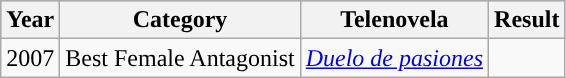<table class="wikitable">
<tr style="background:#b0c4de;">
<th>Year</th>
<th>Category</th>
<th>Telenovela</th>
<th>Result</th>
</tr>
<tr>
<td>2007</td>
<td>Best Female Antagonist</td>
<td><em><a href='#'>Duelo de pasiones</a></em></td>
<td></td>
</tr>
</table>
